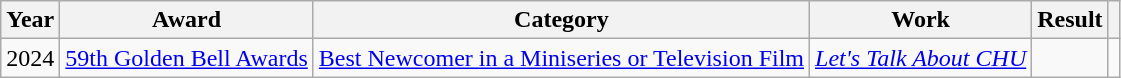<table class="wikitable plainrowheaders">
<tr>
<th>Year</th>
<th>Award</th>
<th>Category</th>
<th>Work</th>
<th>Result</th>
<th></th>
</tr>
<tr>
<td>2024</td>
<td><a href='#'>59th Golden Bell Awards</a></td>
<td><a href='#'>Best Newcomer in a Miniseries or Television Film</a></td>
<td><em><a href='#'>Let's Talk About CHU</a></em></td>
<td></td>
<td></td>
</tr>
</table>
